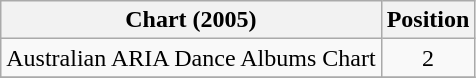<table class="wikitable sortable">
<tr>
<th>Chart (2005)</th>
<th>Position</th>
</tr>
<tr>
<td>Australian ARIA Dance Albums Chart</td>
<td style="text-align:center;">2</td>
</tr>
<tr>
</tr>
</table>
